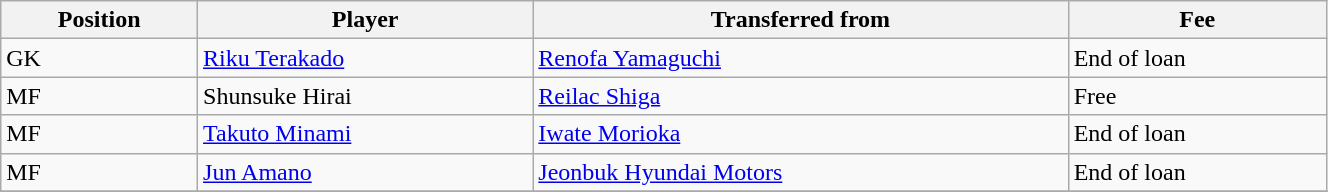<table class="wikitable sortable" style="width:70%; text-align:center; font-size:100%; text-align:left;">
<tr>
<th>Position</th>
<th>Player</th>
<th>Transferred from</th>
<th>Fee</th>
</tr>
<tr>
<td>GK</td>
<td> <a href='#'>Riku Terakado</a></td>
<td> <a href='#'>Renofa Yamaguchi</a></td>
<td>End of loan </td>
</tr>
<tr>
<td>MF</td>
<td> Shunsuke Hirai</td>
<td> <a href='#'>Reilac Shiga</a></td>
<td>Free  </td>
</tr>
<tr>
<td>MF</td>
<td> <a href='#'>Takuto Minami</a></td>
<td> <a href='#'>Iwate Morioka</a></td>
<td>End of loan  </td>
</tr>
<tr>
<td>MF</td>
<td> <a href='#'>Jun Amano</a></td>
<td> <a href='#'>Jeonbuk Hyundai Motors</a></td>
<td>End of loan  </td>
</tr>
<tr>
</tr>
</table>
